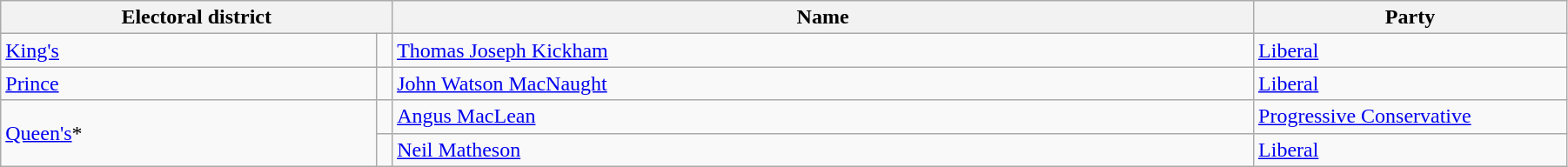<table class="wikitable" width=95%>
<tr>
<th colspan=2 width=25%>Electoral district</th>
<th>Name</th>
<th width=20%>Party</th>
</tr>
<tr>
<td width=24%><a href='#'>King's</a></td>
<td></td>
<td><a href='#'>Thomas Joseph Kickham</a></td>
<td><a href='#'>Liberal</a></td>
</tr>
<tr>
<td><a href='#'>Prince</a></td>
<td></td>
<td><a href='#'>John Watson MacNaught</a></td>
<td><a href='#'>Liberal</a></td>
</tr>
<tr>
<td rowspan=2><a href='#'>Queen's</a>*</td>
<td></td>
<td><a href='#'>Angus MacLean</a></td>
<td><a href='#'>Progressive Conservative</a></td>
</tr>
<tr>
<td></td>
<td><a href='#'>Neil Matheson</a></td>
<td><a href='#'>Liberal</a></td>
</tr>
</table>
